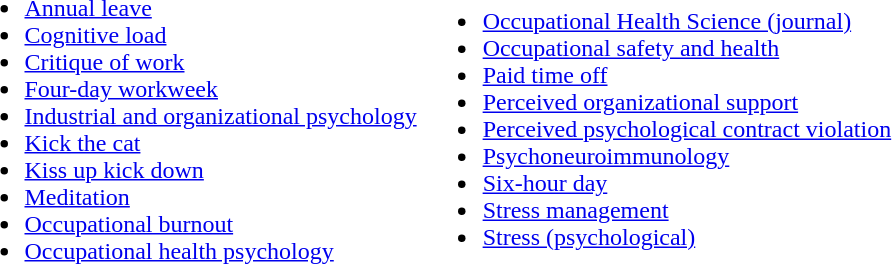<table>
<tr>
<td><br><ul><li><a href='#'>Annual leave</a></li><li><a href='#'>Cognitive load</a></li><li><a href='#'>Critique of work</a></li><li><a href='#'>Four-day workweek</a></li><li><a href='#'>Industrial and organizational psychology</a></li><li><a href='#'>Kick the cat</a></li><li><a href='#'>Kiss up kick down</a></li><li><a href='#'>Meditation</a></li><li><a href='#'>Occupational burnout</a></li><li><a href='#'>Occupational health psychology</a></li></ul></td>
<td><br><ul><li><a href='#'>Occupational Health Science (journal)</a></li><li><a href='#'>Occupational safety and health</a></li><li><a href='#'>Paid time off</a></li><li><a href='#'>Perceived organizational support</a></li><li><a href='#'>Perceived psychological contract violation</a></li><li><a href='#'>Psychoneuroimmunology</a></li><li><a href='#'>Six-hour day</a></li><li><a href='#'>Stress management</a></li><li><a href='#'>Stress (psychological)</a></li></ul></td>
</tr>
</table>
